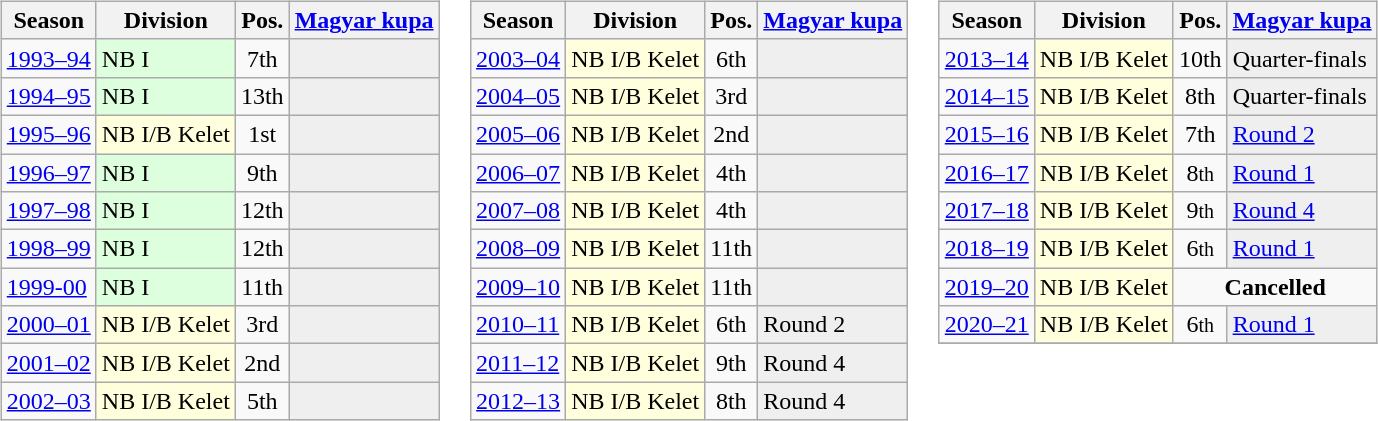<table>
<tr>
<td valign="top"><br><table class="wikitable text-align:center">
<tr>
<th>Season</th>
<th>Division</th>
<th>Pos.</th>
<th><a href='#'>Magyar kupa</a></th>
</tr>
<tr>
<td><a href='#'>1993–94</a></td>
<td bgcolor=#ddffdd>NB I</td>
<td align=center>7th</td>
<td style="background:#efefef;"></td>
</tr>
<tr>
<td><a href='#'>1994–95</a></td>
<td bgcolor=#ddffdd>NB I </td>
<td align=center>13th</td>
<td style="background:#efefef;"></td>
</tr>
<tr>
<td><a href='#'>1995–96</a></td>
<td bgcolor=#ffffdd>NB I/B Kelet </td>
<td align=center>1st</td>
<td style="background:#efefef;"></td>
</tr>
<tr>
<td><a href='#'>1996–97</a></td>
<td bgcolor=#ddffdd>NB I</td>
<td align=center>9th</td>
<td style="background:#efefef;"></td>
</tr>
<tr>
<td><a href='#'>1997–98</a></td>
<td bgcolor=#ddffdd>NB I</td>
<td align=center>12th</td>
<td style="background:#efefef;"></td>
</tr>
<tr>
<td><a href='#'>1998–99</a></td>
<td bgcolor=#ddffdd>NB I</td>
<td align=center>12th</td>
<td style="background:#efefef;"></td>
</tr>
<tr>
<td><a href='#'>1999-00</a></td>
<td bgcolor=#ddffdd>NB I </td>
<td align=center>11th</td>
<td style="background:#efefef;"></td>
</tr>
<tr>
<td><a href='#'>2000–01</a></td>
<td bgcolor=#ffffdd>NB I/B Kelet</td>
<td align=center>3rd</td>
<td style="background:#efefef;"></td>
</tr>
<tr>
<td><a href='#'>2001–02</a></td>
<td bgcolor=#ffffdd>NB I/B Kelet</td>
<td align=center>2nd</td>
<td style="background:#efefef;"></td>
</tr>
<tr>
<td><a href='#'>2002–03</a></td>
<td bgcolor=#ffffdd>NB I/B Kelet</td>
<td align=center>5th</td>
<td style="background:#efefef;"></td>
</tr>
</table>
</td>
<td valign="top"><br><table class="wikitable text-align:center">
<tr>
<th>Season</th>
<th>Division</th>
<th>Pos.</th>
<th><a href='#'>Magyar kupa</a></th>
</tr>
<tr>
<td><a href='#'>2003–04</a></td>
<td bgcolor=#ffffdd>NB I/B Kelet</td>
<td align=center>6th</td>
<td style="background:#efefef;"></td>
</tr>
<tr>
<td><a href='#'>2004–05</a></td>
<td bgcolor=#ffffdd>NB I/B Kelet</td>
<td align=center>3rd</td>
<td style="background:#efefef;"></td>
</tr>
<tr>
<td><a href='#'>2005–06</a></td>
<td bgcolor=#ffffdd>NB I/B Kelet</td>
<td align=center>2nd</td>
<td style="background:#efefef;"></td>
</tr>
<tr>
<td><a href='#'>2006–07</a></td>
<td bgcolor=#ffffdd>NB I/B Kelet</td>
<td align=center>4th</td>
<td style="background:#efefef;"></td>
</tr>
<tr>
<td><a href='#'>2007–08</a></td>
<td bgcolor=#ffffdd>NB I/B Kelet</td>
<td align=center>4th</td>
<td style="background:#efefef;"></td>
</tr>
<tr>
<td><a href='#'>2008–09</a></td>
<td bgcolor=#ffffdd>NB I/B Kelet</td>
<td align=center>11th</td>
<td style="background:#efefef;"></td>
</tr>
<tr>
<td><a href='#'>2009–10</a></td>
<td bgcolor=#ffffdd>NB I/B Kelet</td>
<td align=center>11th</td>
<td style="background:#efefef;"></td>
</tr>
<tr>
<td><a href='#'>2010–11</a></td>
<td bgcolor=#ffffdd>NB I/B Kelet</td>
<td align=center>6th</td>
<td style="background:#efefef;">Round 2</td>
</tr>
<tr>
<td><a href='#'>2011–12</a></td>
<td bgcolor=#ffffdd>NB I/B Kelet</td>
<td align=center>9th</td>
<td style="background:#efefef;">Round 4</td>
</tr>
<tr>
<td><a href='#'>2012–13</a></td>
<td bgcolor=#ffffdd>NB I/B Kelet</td>
<td align=center>8th</td>
<td style="background:#efefef;">Round 4</td>
</tr>
</table>
</td>
<td valign="top"><br><table class="wikitable text-align:center">
<tr>
<th>Season</th>
<th>Division</th>
<th>Pos.</th>
<th><a href='#'>Magyar kupa</a></th>
</tr>
<tr>
<td><a href='#'>2013–14</a></td>
<td bgcolor=#ffffdd>NB I/B Kelet</td>
<td align=center>10th</td>
<td style="background:#efefef;">Quarter-finals</td>
</tr>
<tr>
<td><a href='#'>2014–15</a></td>
<td bgcolor=#ffffdd>NB I/B Kelet</td>
<td align=center>8th</td>
<td style="background:#efefef;">Quarter-finals</td>
</tr>
<tr>
<td><a href='#'>2015–16</a></td>
<td bgcolor=#ffffdd>NB I/B Kelet</td>
<td align=center>7th</td>
<td style="background:#efefef;"><a href='#'>Round 2</a></td>
</tr>
<tr>
<td><a href='#'>2016–17</a></td>
<td bgcolor=#ffffdd>NB I/B Kelet</td>
<td align=center>8<small>th</small></td>
<td style="background:#efefef;"><a href='#'>Round 1</a></td>
</tr>
<tr>
<td><a href='#'>2017–18</a></td>
<td bgcolor=#ffffdd>NB I/B Kelet</td>
<td align=center>9<small>th</small></td>
<td style="background:#efefef;"><a href='#'>Round 4</a></td>
</tr>
<tr |->
<td><a href='#'>2018–19</a></td>
<td bgcolor=#ffffdd>NB I/B Kelet</td>
<td align=center>6<small>th</small></td>
<td style="background:#efefef;"><a href='#'>Round 1</a></td>
</tr>
<tr |->
<td><a href='#'>2019–20</a></td>
<td bgcolor=#ffffdd>NB I/B Kelet</td>
<td colspan=2 align=center><strong>Cancelled</strong></td>
</tr>
<tr |->
<td><a href='#'>2020–21</a></td>
<td bgcolor=#ffffdd>NB I/B Kelet</td>
<td align=center>6<small>th</small></td>
<td style="background:#efefef;"><a href='#'>Round 1</a></td>
</tr>
<tr>
</tr>
</table>
</td>
</tr>
</table>
